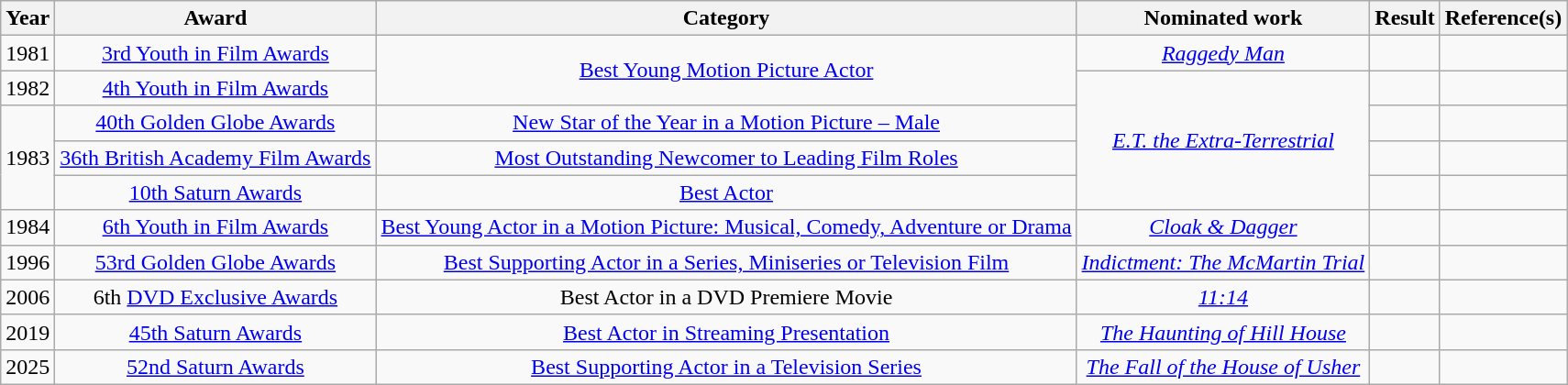<table class="wikitable sortable plainrowheaders" style="text-align:center;">
<tr>
<th>Year</th>
<th>Award</th>
<th>Category</th>
<th>Nominated work</th>
<th>Result</th>
<th>Reference(s)</th>
</tr>
<tr>
<td>1981</td>
<td><a href='#'>3rd Youth in Film Awards</a></td>
<td rowspan="2"><a href='#'>Best Young Motion Picture Actor</a></td>
<td><em><a href='#'>Raggedy Man</a></em></td>
<td></td>
<td></td>
</tr>
<tr>
<td>1982</td>
<td><a href='#'>4th Youth in Film Awards</a></td>
<td rowspan="4"><em><a href='#'>E.T. the Extra-Terrestrial</a></em></td>
<td></td>
<td></td>
</tr>
<tr>
<td rowspan="3">1983</td>
<td><a href='#'>40th Golden Globe Awards</a></td>
<td><a href='#'>New Star of the Year in a Motion Picture – Male</a></td>
<td></td>
<td></td>
</tr>
<tr>
<td><a href='#'>36th British Academy Film Awards</a></td>
<td><a href='#'>Most Outstanding Newcomer to Leading Film Roles</a></td>
<td></td>
<td></td>
</tr>
<tr>
<td><a href='#'>10th Saturn Awards</a></td>
<td><a href='#'>Best Actor</a></td>
<td></td>
<td></td>
</tr>
<tr>
<td>1984</td>
<td><a href='#'>6th Youth in Film Awards</a></td>
<td><a href='#'>Best Young Actor in a Motion Picture: Musical, Comedy, Adventure or Drama</a></td>
<td><em><a href='#'>Cloak & Dagger</a></em></td>
<td></td>
<td></td>
</tr>
<tr>
<td>1996</td>
<td><a href='#'>53rd Golden Globe Awards</a></td>
<td><a href='#'>Best Supporting Actor in a Series, Miniseries or Television Film</a></td>
<td><em><a href='#'>Indictment: The McMartin Trial</a></em></td>
<td></td>
<td></td>
</tr>
<tr>
<td>2006</td>
<td>6th <a href='#'>DVD Exclusive Awards</a></td>
<td>Best Actor in a DVD Premiere Movie</td>
<td><em><a href='#'>11:14</a></em></td>
<td></td>
<td></td>
</tr>
<tr>
<td>2019</td>
<td><a href='#'>45th Saturn Awards</a></td>
<td><a href='#'>Best Actor in Streaming Presentation</a></td>
<td><em><a href='#'>The Haunting of Hill House</a></em></td>
<td></td>
<td></td>
</tr>
<tr>
<td>2025</td>
<td><a href='#'>52nd Saturn Awards</a></td>
<td><a href='#'>Best Supporting Actor in a Television Series</a></td>
<td><em><a href='#'>The Fall of the House of Usher</a></em></td>
<td></td>
<td></td>
</tr>
</table>
